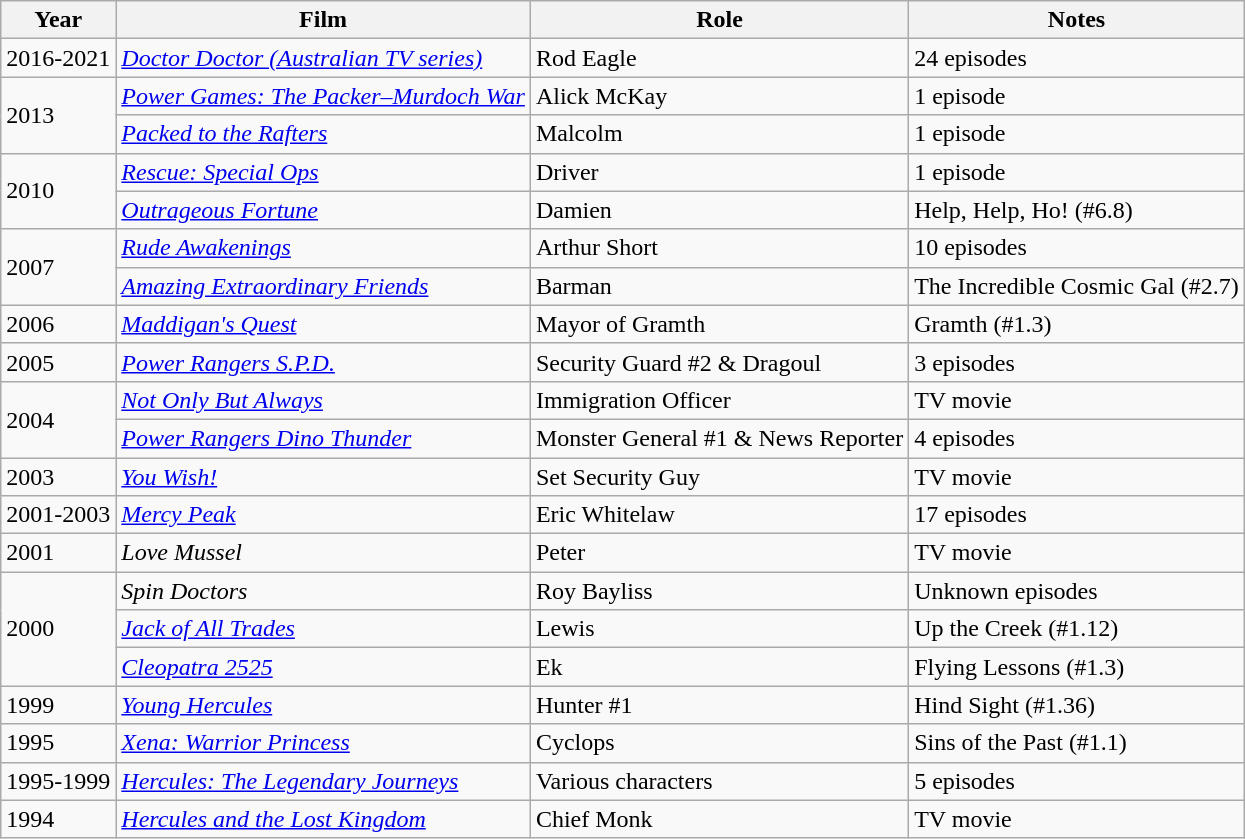<table class="wikitable sortable">
<tr>
<th>Year</th>
<th>Film</th>
<th>Role</th>
<th>Notes</th>
</tr>
<tr>
<td>2016-2021</td>
<td><em><a href='#'>Doctor Doctor (Australian TV series)</a></em></td>
<td>Rod Eagle</td>
<td>24 episodes</td>
</tr>
<tr>
<td rowspan="2">2013</td>
<td><em><a href='#'>Power Games: The Packer–Murdoch War</a></em></td>
<td>Alick McKay</td>
<td>1 episode</td>
</tr>
<tr>
<td><em><a href='#'>Packed to the Rafters</a></em></td>
<td>Malcolm</td>
<td>1 episode</td>
</tr>
<tr>
<td rowspan="2">2010</td>
<td><em><a href='#'>Rescue: Special Ops</a></em></td>
<td>Driver</td>
<td>1 episode</td>
</tr>
<tr>
<td><em><a href='#'>Outrageous Fortune</a></em></td>
<td>Damien</td>
<td>Help, Help, Ho! (#6.8)</td>
</tr>
<tr>
<td rowspan="2">2007</td>
<td><em><a href='#'>Rude Awakenings</a></em></td>
<td>Arthur Short</td>
<td>10 episodes</td>
</tr>
<tr>
<td><em><a href='#'>Amazing Extraordinary Friends</a></em></td>
<td>Barman</td>
<td>The Incredible Cosmic Gal (#2.7)</td>
</tr>
<tr>
<td>2006</td>
<td><em><a href='#'>Maddigan's Quest</a></em></td>
<td>Mayor of Gramth</td>
<td>Gramth (#1.3)</td>
</tr>
<tr>
<td>2005</td>
<td><em><a href='#'>Power Rangers S.P.D.</a></em></td>
<td>Security Guard #2 & Dragoul</td>
<td>3 episodes</td>
</tr>
<tr>
<td rowspan="2">2004</td>
<td><em><a href='#'>Not Only But Always</a></em></td>
<td>Immigration Officer</td>
<td>TV movie</td>
</tr>
<tr>
<td><em><a href='#'>Power Rangers Dino Thunder</a></em></td>
<td>Monster General #1 & News Reporter</td>
<td>4 episodes</td>
</tr>
<tr>
<td>2003</td>
<td><em><a href='#'>You Wish!</a></em></td>
<td>Set Security Guy</td>
<td>TV movie</td>
</tr>
<tr>
<td>2001-2003</td>
<td><em><a href='#'>Mercy Peak</a></em></td>
<td>Eric Whitelaw</td>
<td>17 episodes</td>
</tr>
<tr>
<td>2001</td>
<td><em>Love Mussel</em></td>
<td>Peter</td>
<td>TV movie</td>
</tr>
<tr>
<td rowspan="3">2000</td>
<td><em>Spin Doctors</em></td>
<td>Roy Bayliss</td>
<td>Unknown episodes</td>
</tr>
<tr>
<td><em><a href='#'>Jack of All Trades</a></em></td>
<td>Lewis</td>
<td>Up the Creek (#1.12)</td>
</tr>
<tr>
<td><em><a href='#'>Cleopatra 2525</a></em></td>
<td>Ek</td>
<td>Flying Lessons (#1.3)</td>
</tr>
<tr>
<td>1999</td>
<td><em><a href='#'>Young Hercules</a></em></td>
<td>Hunter #1</td>
<td>Hind Sight (#1.36)</td>
</tr>
<tr>
<td>1995</td>
<td><em><a href='#'>Xena: Warrior Princess</a></em></td>
<td>Cyclops</td>
<td>Sins of the Past (#1.1)</td>
</tr>
<tr>
<td>1995-1999</td>
<td><em><a href='#'>Hercules: The Legendary Journeys</a></em></td>
<td>Various characters</td>
<td>5 episodes</td>
</tr>
<tr>
<td>1994</td>
<td><em><a href='#'>Hercules and the Lost Kingdom</a></em></td>
<td>Chief Monk</td>
<td>TV movie</td>
</tr>
</table>
